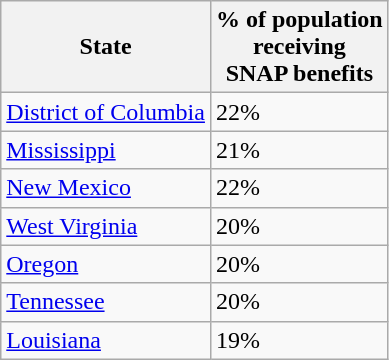<table class="wikitable sortable">
<tr>
<th>State</th>
<th>% of population<br>receiving<br>SNAP benefits</th>
</tr>
<tr>
<td><a href='#'>District of Columbia</a></td>
<td>22%</td>
</tr>
<tr>
<td><a href='#'>Mississippi</a></td>
<td>21%</td>
</tr>
<tr>
<td><a href='#'>New Mexico</a></td>
<td>22%</td>
</tr>
<tr>
<td><a href='#'>West Virginia</a></td>
<td>20%</td>
</tr>
<tr>
<td><a href='#'>Oregon</a></td>
<td>20%</td>
</tr>
<tr>
<td><a href='#'>Tennessee</a></td>
<td>20%</td>
</tr>
<tr>
<td><a href='#'>Louisiana</a></td>
<td>19%</td>
</tr>
</table>
